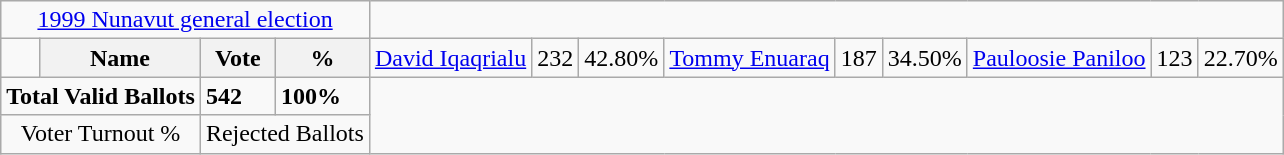<table class="wikitable">
<tr>
<td colspan=4 align=center><a href='#'>1999 Nunavut general election</a></td>
</tr>
<tr>
<td> </td>
<th><strong>Name </strong></th>
<th><strong>Vote</strong></th>
<th><strong>%</strong><br></th>
<td><a href='#'>David Iqaqrialu</a></td>
<td>232</td>
<td>42.80%<br></td>
<td><a href='#'>Tommy Enuaraq</a></td>
<td>187</td>
<td>34.50%<br></td>
<td><a href='#'>Pauloosie Paniloo</a></td>
<td>123</td>
<td>22.70%</td>
</tr>
<tr>
<td colspan=2><strong>Total Valid Ballots</strong></td>
<td><strong>542</strong></td>
<td><strong>100%</strong></td>
</tr>
<tr>
<td colspan=2 align=center>Voter Turnout %</td>
<td colspan=2 align=center>Rejected Ballots</td>
</tr>
</table>
